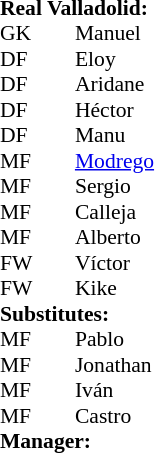<table style="font-size: 90%" cellspacing="0" cellpadding="0" align=center>
<tr>
<td colspan="4"><strong>Real Valladolid:</strong></td>
</tr>
<tr>
<th width=25></th>
<th width=25></th>
</tr>
<tr>
<td>GK</td>
<td><strong> </strong></td>
<td> Manuel</td>
</tr>
<tr>
<td>DF</td>
<td><strong> </strong></td>
<td> Eloy</td>
<td></td>
</tr>
<tr>
<td>DF</td>
<td><strong> </strong></td>
<td> Aridane</td>
</tr>
<tr>
<td>DF</td>
<td><strong> </strong></td>
<td> Héctor</td>
</tr>
<tr>
<td>DF</td>
<td><strong> </strong></td>
<td> Manu</td>
</tr>
<tr>
<td>MF</td>
<td><strong> </strong></td>
<td> <a href='#'>Modrego</a></td>
<td></td>
</tr>
<tr>
<td>MF</td>
<td><strong> </strong></td>
<td> Sergio</td>
<td></td>
</tr>
<tr>
<td>MF</td>
<td><strong> </strong></td>
<td> Calleja</td>
</tr>
<tr>
<td>MF</td>
<td><strong> </strong></td>
<td> Alberto</td>
<td></td>
</tr>
<tr>
<td>FW</td>
<td><strong> </strong></td>
<td> Víctor</td>
</tr>
<tr>
<td>FW</td>
<td><strong> </strong></td>
<td> Kike</td>
</tr>
<tr>
<td colspan=3><strong>Substitutes:</strong></td>
</tr>
<tr>
<td>MF</td>
<td><strong> </strong></td>
<td> Pablo</td>
<td></td>
</tr>
<tr>
<td>MF</td>
<td><strong> </strong></td>
<td> Jonathan</td>
<td></td>
</tr>
<tr>
<td>MF</td>
<td><strong> </strong></td>
<td> Iván</td>
<td></td>
</tr>
<tr>
<td>MF</td>
<td><strong> </strong></td>
<td> Castro</td>
<td></td>
</tr>
<tr>
<td colspan=3><strong>Manager:</strong></td>
</tr>
<tr>
<td colspan=4></td>
</tr>
</table>
